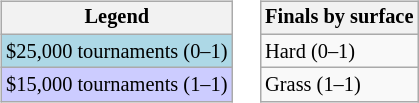<table>
<tr valign=top>
<td><br><table class="wikitable" style="font-size:85%">
<tr>
<th>Legend</th>
</tr>
<tr style="background:lightblue;">
<td>$25,000 tournaments (0–1)</td>
</tr>
<tr style="background:#ccccff;">
<td>$15,000 tournaments (1–1)</td>
</tr>
</table>
</td>
<td><br><table class="wikitable" style="font-size:85%">
<tr>
<th>Finals by surface</th>
</tr>
<tr>
<td>Hard (0–1)</td>
</tr>
<tr>
<td>Grass (1–1)</td>
</tr>
</table>
</td>
</tr>
</table>
